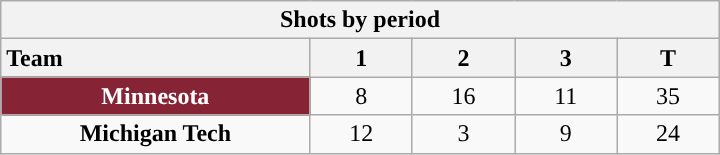<table class="wikitable" style="width:30em; text-align:right;">
<tr>
<th colspan=5>Shots by period</th>
</tr>
<tr>
<th style="width:10em; text-align:left;">Team</th>
<th style="width:3em;">1</th>
<th style="width:3em;">2</th>
<th style="width:3em;">3</th>
<th style="width:3em;">T</th>
</tr>
<tr>
<td align=center style="color:white; background:#862334; "><strong>Minnesota</strong></td>
<td align=center>8</td>
<td align=center>16</td>
<td align=center>11</td>
<td align=center>35</td>
</tr>
<tr>
<td align=center><strong>Michigan Tech</strong></td>
<td align=center>12</td>
<td align=center>3</td>
<td align=center>9</td>
<td align=center>24</td>
</tr>
</table>
